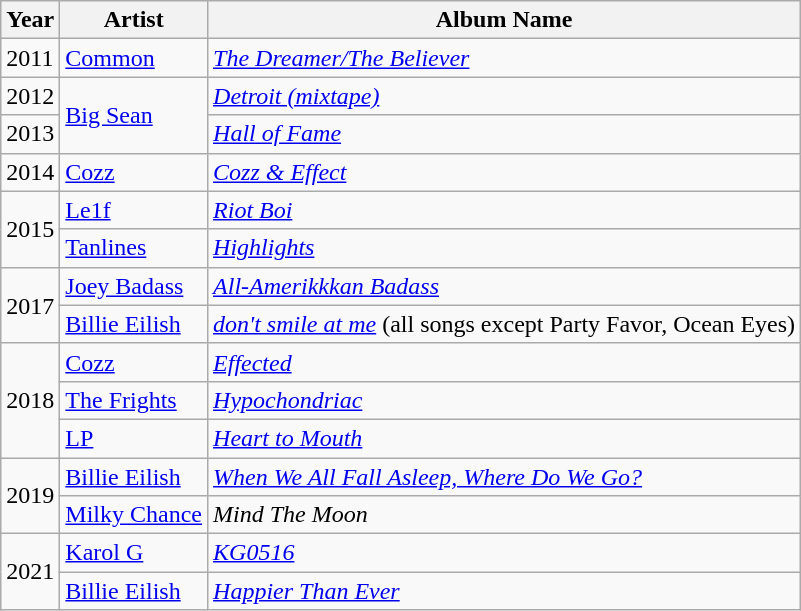<table class="wikitable">
<tr>
<th>Year</th>
<th>Artist</th>
<th>Album Name</th>
</tr>
<tr>
<td>2011</td>
<td><a href='#'>Common</a></td>
<td><em><a href='#'>The Dreamer/The Believer</a></em></td>
</tr>
<tr>
<td>2012</td>
<td rowspan="2"><a href='#'>Big Sean</a></td>
<td><em><a href='#'>Detroit (mixtape)</a></em></td>
</tr>
<tr>
<td>2013</td>
<td><a href='#'><em>Hall of Fame</em></a></td>
</tr>
<tr>
<td>2014</td>
<td><a href='#'>Cozz</a></td>
<td><em><a href='#'>Cozz & Effect</a></em></td>
</tr>
<tr>
<td rowspan="2">2015</td>
<td><a href='#'>Le1f</a></td>
<td><em><a href='#'>Riot Boi</a></em></td>
</tr>
<tr>
<td><a href='#'>Tanlines</a></td>
<td><a href='#'><em>Highlights</em></a></td>
</tr>
<tr>
<td rowspan="2">2017</td>
<td><a href='#'>Joey Badass</a></td>
<td><em><a href='#'>All-Amerikkkan Badass</a></em></td>
</tr>
<tr>
<td><a href='#'>Billie Eilish</a></td>
<td><a href='#'><em>don't smile at me</em></a> (all songs except Party Favor, Ocean Eyes)</td>
</tr>
<tr>
<td rowspan="3">2018</td>
<td><a href='#'>Cozz</a></td>
<td><em><a href='#'>Effected</a></em></td>
</tr>
<tr>
<td><a href='#'>The Frights</a></td>
<td><a href='#'><em>Hypochondriac</em></a></td>
</tr>
<tr>
<td><a href='#'>LP</a></td>
<td><em><a href='#'>Heart to Mouth</a></em></td>
</tr>
<tr>
<td rowspan="2">2019</td>
<td><a href='#'>Billie Eilish</a></td>
<td><em><a href='#'>When We All Fall Asleep, Where Do We Go?</a></em></td>
</tr>
<tr>
<td><a href='#'>Milky Chance</a></td>
<td><em>Mind The Moon</em></td>
</tr>
<tr>
<td rowspan="2">2021</td>
<td><a href='#'>Karol G</a></td>
<td><em><a href='#'>KG0516</a></em></td>
</tr>
<tr>
<td><a href='#'>Billie Eilish</a></td>
<td><em><a href='#'>Happier Than Ever</a></em></td>
</tr>
</table>
